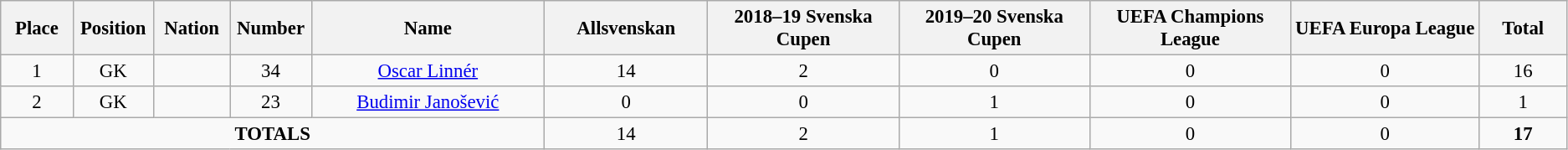<table class="wikitable" style="font-size: 95%; text-align: center;">
<tr>
<th width=60>Place</th>
<th width=60>Position</th>
<th width=60>Nation</th>
<th width=60>Number</th>
<th width=250>Name</th>
<th width=150>Allsvenskan</th>
<th width=200>2018–19 Svenska Cupen</th>
<th width=200>2019–20 Svenska Cupen</th>
<th width=200>UEFA Champions League</th>
<th width=200>UEFA Europa League</th>
<th width=80><strong>Total</strong></th>
</tr>
<tr>
<td>1</td>
<td>GK</td>
<td></td>
<td>34</td>
<td><a href='#'>Oscar Linnér</a></td>
<td>14</td>
<td>2</td>
<td>0</td>
<td>0</td>
<td>0</td>
<td>16</td>
</tr>
<tr>
<td>2</td>
<td>GK</td>
<td></td>
<td>23</td>
<td><a href='#'>Budimir Janošević</a></td>
<td>0</td>
<td>0</td>
<td>1</td>
<td>0</td>
<td>0</td>
<td>1</td>
</tr>
<tr>
<td colspan="5"><strong>TOTALS</strong></td>
<td>14</td>
<td>2</td>
<td>1</td>
<td>0</td>
<td>0</td>
<td><strong>17</strong></td>
</tr>
</table>
